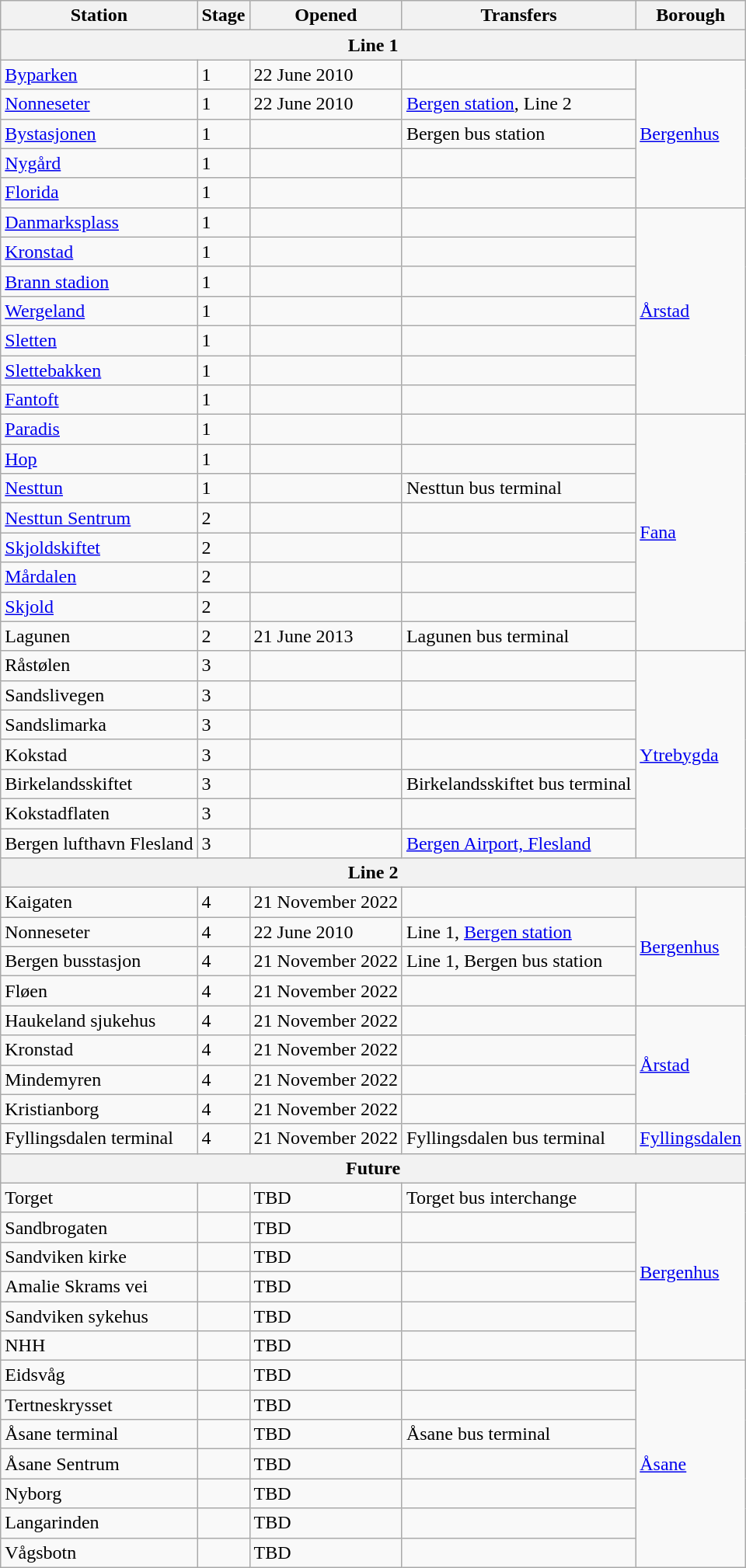<table class="wikitable">
<tr>
<th>Station</th>
<th class="unsortable">Stage</th>
<th>Opened</th>
<th>Transfers</th>
<th>Borough</th>
</tr>
<tr>
<th colspan="5">Line 1</th>
</tr>
<tr>
<td><a href='#'>Byparken</a></td>
<td>1</td>
<td>22 June 2010</td>
<td></td>
<td rowspan="5"><a href='#'>Bergenhus</a></td>
</tr>
<tr>
<td><a href='#'>Nonneseter</a></td>
<td>1</td>
<td>22 June 2010</td>
<td><a href='#'>Bergen station</a>, Line 2</td>
</tr>
<tr>
<td><a href='#'>Bystasjonen</a></td>
<td>1</td>
<td></td>
<td>Bergen bus station</td>
</tr>
<tr>
<td><a href='#'>Nygård</a></td>
<td>1</td>
<td></td>
<td></td>
</tr>
<tr>
<td><a href='#'>Florida</a></td>
<td>1</td>
<td></td>
<td></td>
</tr>
<tr>
<td><a href='#'>Danmarksplass</a></td>
<td>1</td>
<td></td>
<td></td>
<td rowspan="7"><a href='#'>Årstad</a></td>
</tr>
<tr>
<td><a href='#'>Kronstad</a></td>
<td>1</td>
<td></td>
<td></td>
</tr>
<tr>
<td><a href='#'>Brann stadion</a></td>
<td>1</td>
<td></td>
<td></td>
</tr>
<tr>
<td><a href='#'>Wergeland</a></td>
<td>1</td>
<td></td>
<td></td>
</tr>
<tr>
<td><a href='#'>Sletten</a></td>
<td>1</td>
<td></td>
<td></td>
</tr>
<tr>
<td><a href='#'>Slettebakken</a></td>
<td>1</td>
<td></td>
<td></td>
</tr>
<tr>
<td><a href='#'>Fantoft</a></td>
<td>1</td>
<td></td>
<td></td>
</tr>
<tr>
<td><a href='#'>Paradis</a></td>
<td>1</td>
<td></td>
<td></td>
<td rowspan="8"><a href='#'>Fana</a></td>
</tr>
<tr>
<td><a href='#'>Hop</a></td>
<td>1</td>
<td></td>
<td></td>
</tr>
<tr>
<td><a href='#'>Nesttun</a></td>
<td>1</td>
<td></td>
<td>Nesttun bus terminal</td>
</tr>
<tr>
<td><a href='#'>Nesttun Sentrum</a></td>
<td>2</td>
<td></td>
<td></td>
</tr>
<tr>
<td><a href='#'>Skjoldskiftet</a></td>
<td>2</td>
<td></td>
<td></td>
</tr>
<tr>
<td><a href='#'>Mårdalen</a></td>
<td>2</td>
<td></td>
<td></td>
</tr>
<tr>
<td><a href='#'>Skjold</a></td>
<td>2</td>
<td></td>
<td></td>
</tr>
<tr>
<td>Lagunen</td>
<td>2</td>
<td>21 June 2013</td>
<td>Lagunen bus terminal</td>
</tr>
<tr>
<td>Råstølen</td>
<td>3</td>
<td></td>
<td></td>
<td rowspan="7"><a href='#'>Ytrebygda</a></td>
</tr>
<tr>
<td>Sandslivegen</td>
<td>3</td>
<td></td>
<td></td>
</tr>
<tr>
<td>Sandslimarka</td>
<td>3</td>
<td></td>
<td></td>
</tr>
<tr>
<td>Kokstad</td>
<td>3</td>
<td></td>
<td></td>
</tr>
<tr>
<td>Birkelandsskiftet</td>
<td>3</td>
<td></td>
<td>Birkelandsskiftet bus terminal</td>
</tr>
<tr>
<td>Kokstadflaten</td>
<td>3</td>
<td></td>
<td></td>
</tr>
<tr>
<td>Bergen lufthavn Flesland</td>
<td>3</td>
<td></td>
<td><a href='#'>Bergen Airport, Flesland</a></td>
</tr>
<tr>
<th colspan="5">Line 2</th>
</tr>
<tr>
<td>Kaigaten</td>
<td>4</td>
<td>21 November 2022</td>
<td></td>
<td rowspan="4"><a href='#'>Bergenhus</a></td>
</tr>
<tr>
<td>Nonneseter</td>
<td>4</td>
<td>22 June 2010</td>
<td>Line 1, <a href='#'>Bergen station</a></td>
</tr>
<tr>
<td>Bergen busstasjon</td>
<td>4</td>
<td>21 November 2022</td>
<td>Line 1, Bergen bus station</td>
</tr>
<tr>
<td>Fløen</td>
<td>4</td>
<td>21 November 2022</td>
<td></td>
</tr>
<tr>
<td>Haukeland sjukehus</td>
<td>4</td>
<td>21 November 2022</td>
<td></td>
<td rowspan="4"><a href='#'>Årstad</a></td>
</tr>
<tr>
<td>Kronstad</td>
<td>4</td>
<td>21 November 2022</td>
<td></td>
</tr>
<tr>
<td>Mindemyren</td>
<td>4</td>
<td>21 November 2022</td>
<td></td>
</tr>
<tr>
<td>Kristianborg</td>
<td>4</td>
<td>21 November 2022</td>
<td></td>
</tr>
<tr>
<td>Fyllingsdalen terminal</td>
<td>4</td>
<td>21 November 2022</td>
<td>Fyllingsdalen bus terminal</td>
<td><a href='#'>Fyllingsdalen</a></td>
</tr>
<tr>
<th colspan="5">Future</th>
</tr>
<tr>
<td>Torget</td>
<td></td>
<td>TBD</td>
<td>Torget bus interchange</td>
<td rowspan="6"><a href='#'>Bergenhus</a></td>
</tr>
<tr>
<td>Sandbrogaten</td>
<td></td>
<td>TBD</td>
<td></td>
</tr>
<tr>
<td>Sandviken kirke</td>
<td></td>
<td>TBD</td>
<td></td>
</tr>
<tr>
<td>Amalie Skrams vei</td>
<td></td>
<td>TBD</td>
<td></td>
</tr>
<tr>
<td>Sandviken sykehus</td>
<td></td>
<td>TBD</td>
<td></td>
</tr>
<tr>
<td>NHH</td>
<td></td>
<td>TBD</td>
<td></td>
</tr>
<tr>
<td>Eidsvåg</td>
<td></td>
<td>TBD</td>
<td></td>
<td rowspan="7"><a href='#'>Åsane</a></td>
</tr>
<tr>
<td>Tertneskrysset</td>
<td></td>
<td>TBD</td>
<td></td>
</tr>
<tr>
<td>Åsane terminal</td>
<td></td>
<td>TBD</td>
<td>Åsane bus terminal</td>
</tr>
<tr>
<td>Åsane Sentrum</td>
<td></td>
<td>TBD</td>
<td></td>
</tr>
<tr>
<td>Nyborg</td>
<td></td>
<td>TBD</td>
<td></td>
</tr>
<tr>
<td>Langarinden</td>
<td></td>
<td>TBD</td>
<td></td>
</tr>
<tr>
<td>Vågsbotn</td>
<td></td>
<td>TBD</td>
<td></td>
</tr>
</table>
